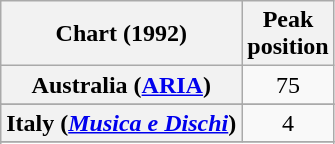<table class="wikitable plainrowheaders sortable" style="text-align:center">
<tr>
<th scope="col">Chart (1992)</th>
<th scope="col">Peak<br>position</th>
</tr>
<tr>
<th scope="row">Australia (<a href='#'>ARIA</a>)</th>
<td>75</td>
</tr>
<tr>
</tr>
<tr>
</tr>
<tr>
</tr>
<tr>
<th scope="row">Italy (<em><a href='#'>Musica e Dischi</a></em>)</th>
<td>4</td>
</tr>
<tr>
</tr>
<tr>
</tr>
<tr>
</tr>
<tr>
</tr>
<tr>
</tr>
<tr>
</tr>
</table>
